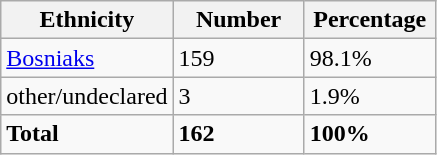<table class="wikitable">
<tr>
<th width="100px">Ethnicity</th>
<th width="80px">Number</th>
<th width="80px">Percentage</th>
</tr>
<tr>
<td><a href='#'>Bosniaks</a></td>
<td>159</td>
<td>98.1%</td>
</tr>
<tr>
<td>other/undeclared</td>
<td>3</td>
<td>1.9%</td>
</tr>
<tr>
<td><strong>Total</strong></td>
<td><strong>162</strong></td>
<td><strong>100%</strong></td>
</tr>
</table>
